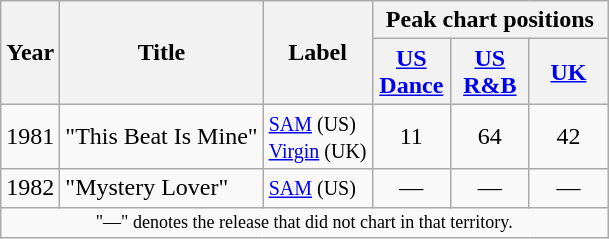<table class="wikitable">
<tr>
<th rowspan="2">Year</th>
<th rowspan="2">Title</th>
<th rowspan="2">Label</th>
<th colspan="4">Peak chart positions</th>
</tr>
<tr align=center>
<th style="width:45px;"><a href='#'>US Dance</a><br></th>
<th style="width:45px;"><a href='#'>US R&B</a><br></th>
<th style="width:45px;"><a href='#'>UK</a><br></th>
</tr>
<tr>
<td>1981</td>
<td>"This Beat Is Mine"</td>
<td><small><a href='#'>SAM</a> (US)<br><a href='#'>Virgin</a> (UK)</small></td>
<td align=center>11</td>
<td align=center>64</td>
<td align=center>42</td>
</tr>
<tr>
<td>1982</td>
<td>"Mystery Lover"</td>
<td><small><a href='#'>SAM</a> (US)</small></td>
<td align=center>—</td>
<td align=center>—</td>
<td align=center>—</td>
</tr>
<tr>
<td colspan="6" style="text-align:center; font-size:9pt;">"—" denotes the release that did not chart in that territory.</td>
</tr>
</table>
